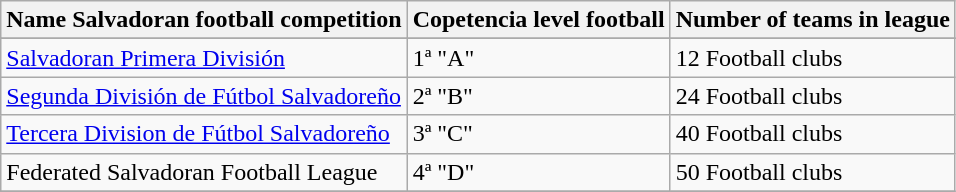<table class="wikitable" style="text-align: left">
<tr>
<th rowspan="1">Name Salvadoran football competition</th>
<th rowspan="1">Copetencia level football</th>
<th rowspan="1">Number of teams in league</th>
</tr>
<tr>
</tr>
<tr>
</tr>
<tr>
<td><a href='#'>Salvadoran Primera División</a></td>
<td align=left>1ª "A"</td>
<td align=left>12 Football clubs</td>
</tr>
<tr>
<td><a href='#'>Segunda División de Fútbol Salvadoreño</a></td>
<td align=left>2ª "B"</td>
<td align=left>24 Football clubs</td>
</tr>
<tr>
<td><a href='#'>Tercera Division de Fútbol Salvadoreño</a></td>
<td align=left>3ª "C"</td>
<td align=left>40 Football clubs</td>
</tr>
<tr>
<td>Federated Salvadoran Football League</td>
<td align=left>4ª "D"</td>
<td align=left>50 Football clubs</td>
</tr>
<tr>
</tr>
</table>
